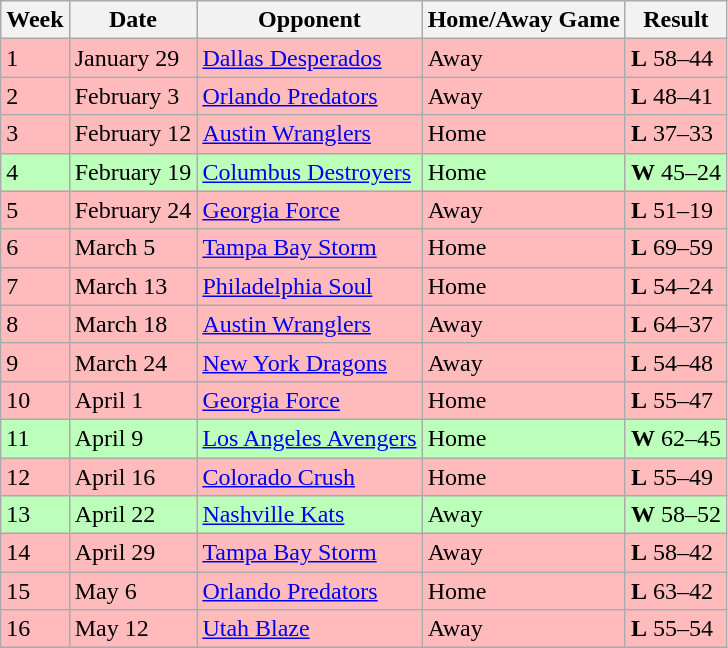<table class="wikitable">
<tr>
<th>Week</th>
<th>Date</th>
<th>Opponent</th>
<th>Home/Away Game</th>
<th>Result</th>
</tr>
<tr bgcolor="ffbbbb">
<td>1</td>
<td>January 29</td>
<td><a href='#'>Dallas Desperados</a></td>
<td>Away</td>
<td><strong>L</strong> 58–44</td>
</tr>
<tr bgcolor="ffbbbb">
<td>2</td>
<td>February 3</td>
<td><a href='#'>Orlando Predators</a></td>
<td>Away</td>
<td><strong>L</strong> 48–41</td>
</tr>
<tr bgcolor="ffbbbb">
<td>3</td>
<td>February 12</td>
<td><a href='#'>Austin Wranglers</a></td>
<td>Home</td>
<td><strong>L</strong> 37–33</td>
</tr>
<tr bgcolor="bbffbb">
<td>4</td>
<td>February 19</td>
<td><a href='#'>Columbus Destroyers</a></td>
<td>Home</td>
<td><strong>W</strong> 45–24</td>
</tr>
<tr bgcolor="ffbbbb">
<td>5</td>
<td>February 24</td>
<td><a href='#'>Georgia Force</a></td>
<td>Away</td>
<td><strong>L</strong> 51–19</td>
</tr>
<tr bgcolor="ffbbbb">
<td>6</td>
<td>March 5</td>
<td><a href='#'>Tampa Bay Storm</a></td>
<td>Home</td>
<td><strong>L</strong> 69–59</td>
</tr>
<tr bgcolor="ffbbbb">
<td>7</td>
<td>March 13</td>
<td><a href='#'>Philadelphia Soul</a></td>
<td>Home</td>
<td><strong>L</strong> 54–24</td>
</tr>
<tr bgcolor="ffbbbb">
<td>8</td>
<td>March 18</td>
<td><a href='#'>Austin Wranglers</a></td>
<td>Away</td>
<td><strong>L</strong> 64–37</td>
</tr>
<tr bgcolor="ffbbbb">
<td>9</td>
<td>March 24</td>
<td><a href='#'>New York Dragons</a></td>
<td>Away</td>
<td><strong>L</strong> 54–48</td>
</tr>
<tr bgcolor="ffbbbb">
<td>10</td>
<td>April 1</td>
<td><a href='#'>Georgia Force</a></td>
<td>Home</td>
<td><strong>L</strong> 55–47</td>
</tr>
<tr bgcolor="bbffbb">
<td>11</td>
<td>April 9</td>
<td><a href='#'>Los Angeles Avengers</a></td>
<td>Home</td>
<td><strong>W</strong> 62–45</td>
</tr>
<tr bgcolor="ffbbbb">
<td>12</td>
<td>April 16</td>
<td><a href='#'>Colorado Crush</a></td>
<td>Home</td>
<td><strong>L</strong> 55–49</td>
</tr>
<tr bgcolor="bbffbb">
<td>13</td>
<td>April 22</td>
<td><a href='#'>Nashville Kats</a></td>
<td>Away</td>
<td><strong>W</strong> 58–52</td>
</tr>
<tr bgcolor="ffbbbb">
<td>14</td>
<td>April 29</td>
<td><a href='#'>Tampa Bay Storm</a></td>
<td>Away</td>
<td><strong>L</strong> 58–42</td>
</tr>
<tr bgcolor="ffbbbb">
<td>15</td>
<td>May 6</td>
<td><a href='#'>Orlando Predators</a></td>
<td>Home</td>
<td><strong>L</strong> 63–42</td>
</tr>
<tr bgcolor="ffbbbb">
<td>16</td>
<td>May 12</td>
<td><a href='#'>Utah Blaze</a></td>
<td>Away</td>
<td><strong>L</strong> 55–54</td>
</tr>
</table>
